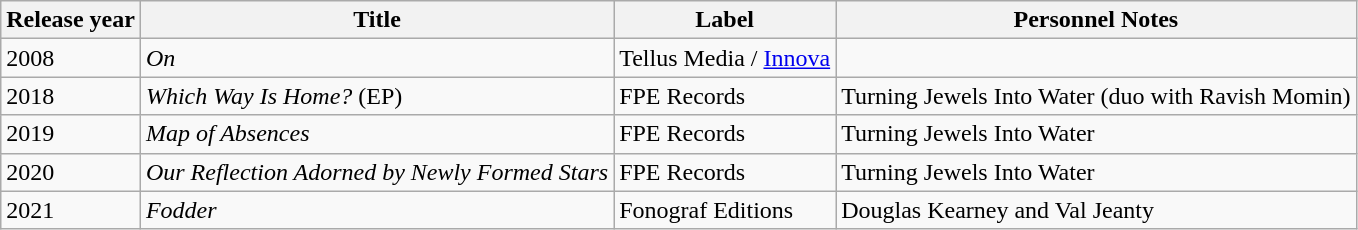<table class="wikitable sortable">
<tr>
<th>Release year</th>
<th>Title</th>
<th>Label</th>
<th>Personnel Notes</th>
</tr>
<tr>
<td>2008</td>
<td><em>On</em></td>
<td>Tellus Media / <a href='#'>Innova</a></td>
</tr>
<tr>
<td>2018</td>
<td><em>Which Way Is Home?</em> (EP)</td>
<td>FPE Records</td>
<td>Turning Jewels Into Water (duo with Ravish Momin)</td>
</tr>
<tr>
<td>2019</td>
<td><em>Map of Absences</em></td>
<td>FPE Records</td>
<td>Turning Jewels Into Water</td>
</tr>
<tr>
<td>2020</td>
<td><em>Our Reflection Adorned by Newly Formed Stars</em></td>
<td>FPE Records</td>
<td>Turning Jewels Into Water</td>
</tr>
<tr>
<td>2021</td>
<td><em>Fodder</em></td>
<td>Fonograf Editions</td>
<td>Douglas Kearney and Val Jeanty</td>
</tr>
</table>
